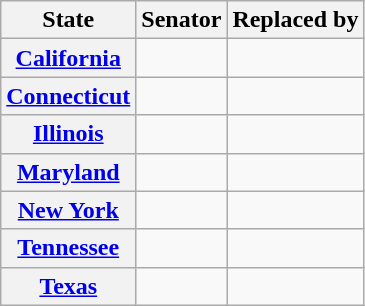<table class="wikitable sortable plainrowheaders">
<tr>
<th scope="col">State</th>
<th scope="col">Senator</th>
<th scope="col">Replaced by</th>
</tr>
<tr>
<th><a href='#'>California</a></th>
<td></td>
<td></td>
</tr>
<tr>
<th><a href='#'>Connecticut</a></th>
<td></td>
<td></td>
</tr>
<tr>
<th><a href='#'>Illinois</a></th>
<td></td>
<td></td>
</tr>
<tr>
<th><a href='#'>Maryland</a></th>
<td></td>
<td></td>
</tr>
<tr>
<th><a href='#'>New York</a></th>
<td></td>
<td></td>
</tr>
<tr>
<th><a href='#'>Tennessee</a></th>
<td></td>
<td></td>
</tr>
<tr>
<th><a href='#'>Texas</a></th>
<td></td>
<td></td>
</tr>
</table>
